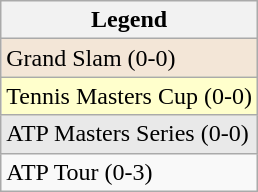<table class="wikitable sortable">
<tr>
<th>Legend</th>
</tr>
<tr style="background:#f3e6d7;">
<td>Grand Slam (0-0)</td>
</tr>
<tr style="background:#ffffcc;">
<td>Tennis Masters Cup (0-0)</td>
</tr>
<tr style="background:#e9e9e9;">
<td>ATP Masters Series (0-0)</td>
</tr>
<tr>
<td>ATP Tour (0-3)</td>
</tr>
</table>
